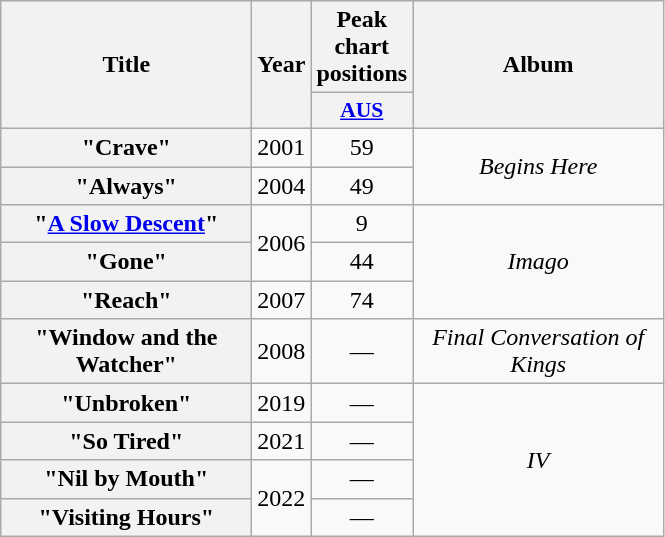<table class="wikitable plainrowheaders" style="text-align:center;">
<tr>
<th scope="col" rowspan="2" style="width:10em;">Title</th>
<th scope="col" rowspan="2" style="width:1em;">Year</th>
<th scope="col" colspan="1">Peak chart positions</th>
<th scope="col" rowspan="2" style="width:10em;">Album</th>
</tr>
<tr>
<th scope="col" style="width:3em;font-size:90%;"><a href='#'>AUS</a><br></th>
</tr>
<tr>
<th scope="row">"Crave"</th>
<td>2001</td>
<td>59</td>
<td rowspan="2"><em>Begins Here</em></td>
</tr>
<tr>
<th scope="row">"Always"</th>
<td>2004</td>
<td>49</td>
</tr>
<tr>
<th scope="row">"<a href='#'>A Slow Descent</a>"</th>
<td rowspan="2">2006</td>
<td>9</td>
<td rowspan="3"><em> Imago</em></td>
</tr>
<tr>
<th scope="row">"Gone"</th>
<td>44</td>
</tr>
<tr>
<th scope="row">"Reach"</th>
<td>2007</td>
<td>74</td>
</tr>
<tr>
<th scope="row">"Window and the Watcher"</th>
<td>2008</td>
<td>—</td>
<td><em>Final Conversation of Kings</em></td>
</tr>
<tr>
<th scope="row">"Unbroken"</th>
<td>2019</td>
<td>—</td>
<td rowspan="4"><em>IV</em></td>
</tr>
<tr>
<th scope="row">"So Tired"</th>
<td>2021</td>
<td>—</td>
</tr>
<tr>
<th scope="row">"Nil by Mouth"</th>
<td rowspan="2">2022</td>
<td>—</td>
</tr>
<tr>
<th scope="row">"Visiting Hours"</th>
<td>—</td>
</tr>
</table>
